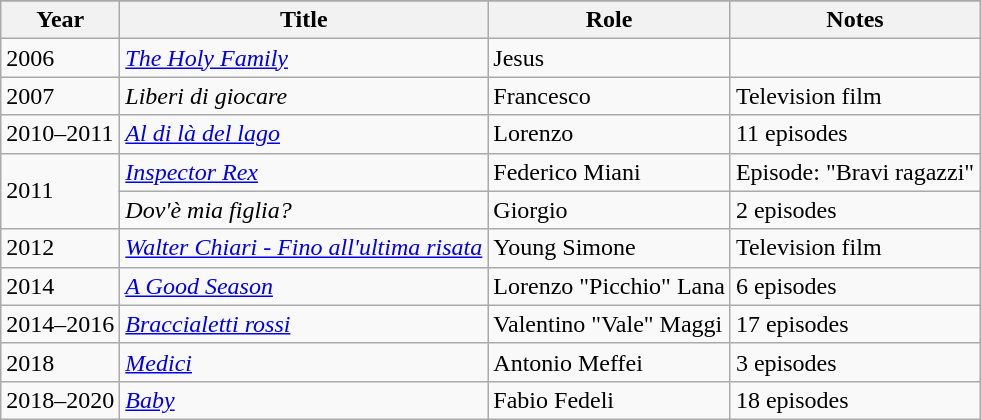<table class="wikitable">
<tr>
</tr>
<tr>
<th>Year</th>
<th>Title</th>
<th>Role</th>
<th>Notes</th>
</tr>
<tr>
<td>2006</td>
<td><em><a href='#'>The Holy Family</a></em></td>
<td>Jesus</td>
<td></td>
</tr>
<tr>
<td>2007</td>
<td><em>Liberi di giocare</em></td>
<td>Francesco</td>
<td>Television film</td>
</tr>
<tr>
<td>2010–2011</td>
<td><em><a href='#'>Al di là del lago</a></em></td>
<td>Lorenzo</td>
<td>11 episodes</td>
</tr>
<tr>
<td rowspan="2">2011</td>
<td><em><a href='#'>Inspector Rex</a></em></td>
<td>Federico Miani</td>
<td>Episode: "Bravi ragazzi"</td>
</tr>
<tr>
<td><em>Dov'è mia figlia?</em></td>
<td>Giorgio</td>
<td>2 episodes</td>
</tr>
<tr>
<td>2012</td>
<td><em><a href='#'>Walter Chiari - Fino all'ultima risata</a></em></td>
<td>Young Simone</td>
<td>Television film</td>
</tr>
<tr>
<td>2014</td>
<td><em><a href='#'>A Good Season</a></em></td>
<td>Lorenzo "Picchio" Lana</td>
<td>6 episodes</td>
</tr>
<tr>
<td>2014–2016</td>
<td><em><a href='#'>Braccialetti rossi</a></em></td>
<td>Valentino "Vale" Maggi</td>
<td>17 episodes</td>
</tr>
<tr>
<td>2018</td>
<td><em><a href='#'>Medici</a></em></td>
<td>Antonio Meffei</td>
<td>3 episodes</td>
</tr>
<tr>
<td>2018–2020</td>
<td><em><a href='#'>Baby</a></em></td>
<td>Fabio Fedeli</td>
<td>18 episodes</td>
</tr>
</table>
